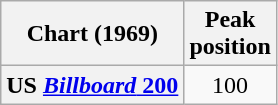<table class="wikitable sortable plainrowheaders" style="text-align:center;">
<tr>
<th scope="col">Chart (1969)</th>
<th scope="col">Peak<br> position</th>
</tr>
<tr>
<th scope="row">US <a href='#'><em>Billboard</em> 200</a></th>
<td>100</td>
</tr>
</table>
